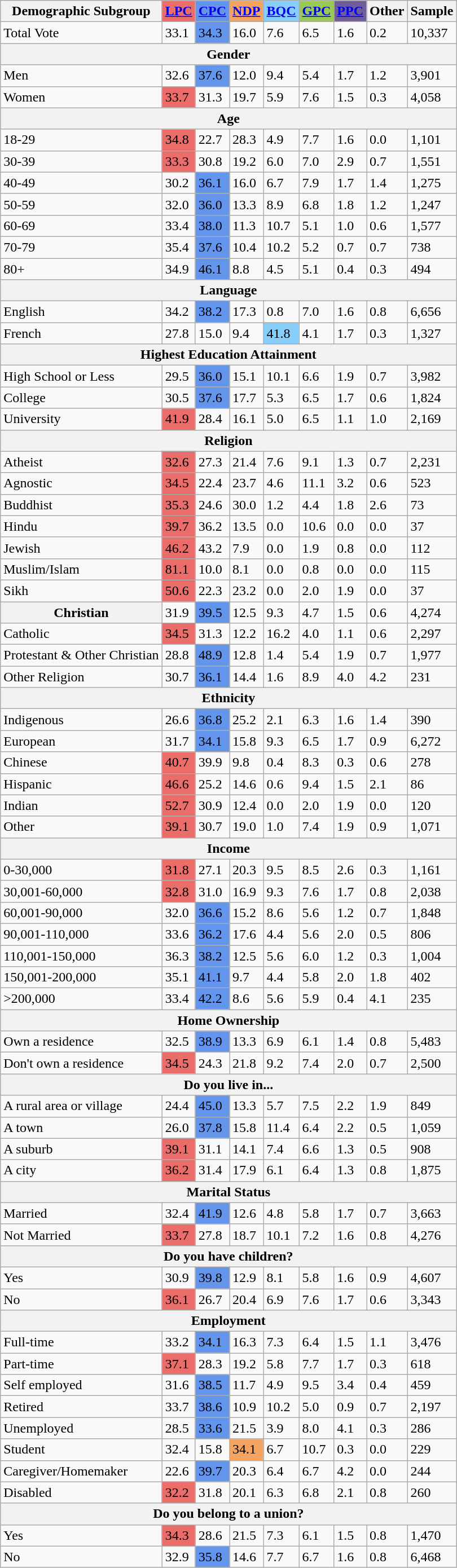<table class="wikitable mw-collapsible">
<tr>
<th>Demographic Subgroup</th>
<th style="background:#ea6d6a;"><a href='#'>LPC</a></th>
<th style="background:#6495ed;"><a href='#'>CPC</a></th>
<th style="background:#f4a460;"><a href='#'>NDP</a></th>
<th style="background:#87cefa;"><a href='#'>BQC</a></th>
<th style="background:#99c955;"><a href='#'>GPC</a></th>
<th style="background:#6f5d9a;"><a href='#'>PPC</a></th>
<th>Other</th>
<th>Sample</th>
</tr>
<tr>
<td>Total Vote</td>
<td>33.1</td>
<td style="background:#6495ed;">34.3</td>
<td>16.0</td>
<td>7.6</td>
<td>6.5</td>
<td>1.6</td>
<td>0.2</td>
<td>10,337</td>
</tr>
<tr>
<th colspan="9">Gender</th>
</tr>
<tr>
<td>Men</td>
<td>32.6</td>
<td style="background:#6495ed;">37.6</td>
<td>12.0</td>
<td>9.4</td>
<td>5.4</td>
<td>1.7</td>
<td>1.2</td>
<td>3,901</td>
</tr>
<tr>
<td>Women</td>
<td style="background:#ea6d6a;">33.7</td>
<td>31.3</td>
<td>19.7</td>
<td>5.9</td>
<td>7.6</td>
<td>1.5</td>
<td>0.3</td>
<td>4,058</td>
</tr>
<tr>
<th colspan="9">Age</th>
</tr>
<tr>
<td>18-29</td>
<td style="background:#ea6d6a;">34.8</td>
<td>22.7</td>
<td>28.3</td>
<td>4.9</td>
<td>7.7</td>
<td>1.6</td>
<td>0.0</td>
<td>1,101</td>
</tr>
<tr>
<td>30-39</td>
<td style="background:#ea6d6a;">33.3</td>
<td>30.8</td>
<td>19.2</td>
<td>6.0</td>
<td>7.0</td>
<td>2.9</td>
<td>0.7</td>
<td>1,551</td>
</tr>
<tr>
<td>40-49</td>
<td>30.2</td>
<td style="background:#6495ed;">36.1</td>
<td>16.0</td>
<td>6.7</td>
<td>7.9</td>
<td>1.7</td>
<td>1.4</td>
<td>1,275</td>
</tr>
<tr>
<td>50-59</td>
<td>32.0</td>
<td style="background:#6495ed;">36.0</td>
<td>13.3</td>
<td>8.9</td>
<td>6.8</td>
<td>1.8</td>
<td>1.2</td>
<td>1,247</td>
</tr>
<tr>
<td>60-69</td>
<td>33.4</td>
<td style="background:#6495ed;">38.0</td>
<td>11.3</td>
<td>10.7</td>
<td>5.1</td>
<td>1.0</td>
<td>0.6</td>
<td>1,577</td>
</tr>
<tr>
<td>70-79</td>
<td>35.4</td>
<td style="background:#6495ed;">37.6</td>
<td>10.4</td>
<td>10.2</td>
<td>5.2</td>
<td>0.7</td>
<td>0.7</td>
<td>738</td>
</tr>
<tr>
<td>80+</td>
<td>34.9</td>
<td style="background:#6495ed;">46.1</td>
<td>8.8</td>
<td>4.5</td>
<td>5.1</td>
<td>0.4</td>
<td>0.3</td>
<td>494</td>
</tr>
<tr>
<th colspan="9">Language</th>
</tr>
<tr>
<td>English</td>
<td>34.2</td>
<td style="background:#6495ed;">38.2</td>
<td>17.3</td>
<td>0.8</td>
<td>7.0</td>
<td>1.6</td>
<td>0.8</td>
<td>6,656</td>
</tr>
<tr>
<td>French</td>
<td>27.8</td>
<td>15.0</td>
<td>9.4</td>
<td style="background:#87cefa;">41.8</td>
<td>4.1</td>
<td>1.7</td>
<td>0.3</td>
<td>1,327</td>
</tr>
<tr>
<th colspan="9">Highest Education Attainment</th>
</tr>
<tr>
<td>High School or Less</td>
<td>29.5</td>
<td style="background:#6495ed;">36.0</td>
<td>15.1</td>
<td>10.1</td>
<td>6.6</td>
<td>1.9</td>
<td>0.7</td>
<td>3,982</td>
</tr>
<tr>
<td>College</td>
<td>30.5</td>
<td style="background:#6495ed;">37.6</td>
<td>17.7</td>
<td>5.3</td>
<td>6.5</td>
<td>1.7</td>
<td>0.6</td>
<td>1,824</td>
</tr>
<tr>
<td>University</td>
<td style="background:#ea6d6a;">41.9</td>
<td>28.4</td>
<td>16.1</td>
<td>5.0</td>
<td>6.5</td>
<td>1.1</td>
<td>1.0</td>
<td>2,169</td>
</tr>
<tr>
<th colspan="9">Religion</th>
</tr>
<tr>
<td>Atheist</td>
<td style="background:#ea6d6a;">32.6</td>
<td>27.3</td>
<td>21.4</td>
<td>7.6</td>
<td>9.1</td>
<td>1.3</td>
<td>0.7</td>
<td>2,231</td>
</tr>
<tr>
<td>Agnostic</td>
<td style="background:#ea6d6a;">34.5</td>
<td>22.4</td>
<td>23.7</td>
<td>4.6</td>
<td>11.1</td>
<td>3.2</td>
<td>0.6</td>
<td>523</td>
</tr>
<tr>
<td>Buddhist</td>
<td style="background:#ea6d6a;">35.3</td>
<td>24.6</td>
<td>30.0</td>
<td>1.2</td>
<td>4.4</td>
<td>1.8</td>
<td>2.6</td>
<td>73</td>
</tr>
<tr>
<td>Hindu</td>
<td style="background:#ea6d6a;">39.7</td>
<td>36.2</td>
<td>13.5</td>
<td>0.0</td>
<td>10.6</td>
<td>0.0</td>
<td>0.0</td>
<td>37</td>
</tr>
<tr>
<td>Jewish</td>
<td style="background:#ea6d6a;">46.2</td>
<td>43.2</td>
<td>7.9</td>
<td>0.0</td>
<td>1.9</td>
<td>0.8</td>
<td>0.0</td>
<td>112</td>
</tr>
<tr>
<td>Muslim/Islam</td>
<td style="background:#ea6d6a;">81.1</td>
<td>10.0</td>
<td>8.1</td>
<td>0.0</td>
<td>0.8</td>
<td>0.0</td>
<td>0.0</td>
<td>115</td>
</tr>
<tr>
<td>Sikh</td>
<td style="background:#ea6d6a;">50.6</td>
<td>22.3</td>
<td>23.2</td>
<td>0.0</td>
<td>2.0</td>
<td>1.9</td>
<td>0.0</td>
<td>37</td>
</tr>
<tr>
<th>Christian</th>
<td>31.9</td>
<td style="background:#6495ed;">39.5</td>
<td>12.5</td>
<td>9.3</td>
<td>4.7</td>
<td>1.5</td>
<td>0.6</td>
<td>4,274</td>
</tr>
<tr>
<td>Catholic</td>
<td style="background:#ea6d6a;">34.5</td>
<td>31.3</td>
<td>12.2</td>
<td>16.2</td>
<td>4.0</td>
<td>1.1</td>
<td>0.6</td>
<td>2,297</td>
</tr>
<tr>
<td>Protestant & Other Christian</td>
<td>28.8</td>
<td style="background:#6495ed;">48.9</td>
<td>12.8</td>
<td>1.4</td>
<td>5.4</td>
<td>1.9</td>
<td>0.7</td>
<td>1,977</td>
</tr>
<tr>
<td>Other Religion</td>
<td>30.7</td>
<td style="background:#6495ed;">36.1</td>
<td>14.4</td>
<td>1.6</td>
<td>8.9</td>
<td>4.0</td>
<td>4.2</td>
<td>231</td>
</tr>
<tr>
<th colspan="9">Ethnicity</th>
</tr>
<tr>
<td>Indigenous</td>
<td>26.6</td>
<td style="background:#6495ed;">36.8</td>
<td>25.2</td>
<td>2.1</td>
<td>6.3</td>
<td>1.6</td>
<td>1.4</td>
<td>390</td>
</tr>
<tr>
<td>European</td>
<td>31.7</td>
<td style="background:#6495ed;">34.1</td>
<td>15.8</td>
<td>9.3</td>
<td>6.5</td>
<td>1.7</td>
<td>0.9</td>
<td>6,272</td>
</tr>
<tr>
<td>Chinese</td>
<td style="background:#ea6d6a;">40.7</td>
<td>39.9</td>
<td>9.8</td>
<td>0.4</td>
<td>8.3</td>
<td>0.3</td>
<td>0.6</td>
<td>278</td>
</tr>
<tr>
<td>Hispanic</td>
<td style="background:#ea6d6a;">46.6</td>
<td>25.2</td>
<td>14.6</td>
<td>0.6</td>
<td>9.4</td>
<td>1.5</td>
<td>2.1</td>
<td>86</td>
</tr>
<tr>
<td>Indian</td>
<td style="background:#ea6d6a;">52.7</td>
<td>30.9</td>
<td>12.4</td>
<td>0.0</td>
<td>2.0</td>
<td>1.9</td>
<td>0.0</td>
<td>120</td>
</tr>
<tr>
<td>Other</td>
<td style="background:#ea6d6a;">39.1</td>
<td>30.7</td>
<td>19.0</td>
<td>1.0</td>
<td>7.4</td>
<td>1.9</td>
<td>0.9</td>
<td>1,071</td>
</tr>
<tr>
<th colspan="9">Income</th>
</tr>
<tr>
<td>0-30,000</td>
<td style="background:#ea6d6a;">31.8</td>
<td>27.1</td>
<td>20.3</td>
<td>9.5</td>
<td>8.5</td>
<td>2.6</td>
<td>0.3</td>
<td>1,161</td>
</tr>
<tr>
<td>30,001-60,000</td>
<td style="background:#ea6d6a;">32.8</td>
<td>31.0</td>
<td>16.9</td>
<td>9.3</td>
<td>7.6</td>
<td>1.7</td>
<td>0.8</td>
<td>2,038</td>
</tr>
<tr>
<td>60,001-90,000</td>
<td>32.0</td>
<td style="background:#6495ed;">36.6</td>
<td>15.2</td>
<td>8.6</td>
<td>5.6</td>
<td>1.2</td>
<td>0.7</td>
<td>1,848</td>
</tr>
<tr>
<td>90,001-110,000</td>
<td>33.6</td>
<td style="background:#6495ed;">36.2</td>
<td>17.6</td>
<td>4.4</td>
<td>5.6</td>
<td>2.0</td>
<td>0.5</td>
<td>806</td>
</tr>
<tr>
<td>110,001-150,000</td>
<td>36.3</td>
<td style="background:#6495ed;">38.2</td>
<td>12.5</td>
<td>5.6</td>
<td>6.0</td>
<td>1.2</td>
<td>0.3</td>
<td>1,004</td>
</tr>
<tr>
<td>150,001-200,000</td>
<td>35.1</td>
<td style="background:#6495ed;">41.1</td>
<td>9.7</td>
<td>4.4</td>
<td>5.8</td>
<td>2.0</td>
<td>1.8</td>
<td>402</td>
</tr>
<tr>
<td>>200,000</td>
<td>33.4</td>
<td style="background:#6495ed;">42.2</td>
<td>8.6</td>
<td>5.6</td>
<td>5.9</td>
<td>0.4</td>
<td>4.1</td>
<td>235</td>
</tr>
<tr>
<th colspan="9">Home Ownership</th>
</tr>
<tr>
<td>Own a residence</td>
<td>32.5</td>
<td style="background:#6495ed;">38.9</td>
<td>13.3</td>
<td>6.9</td>
<td>6.1</td>
<td>1.4</td>
<td>0.8</td>
<td>5,483</td>
</tr>
<tr>
<td>Don't own a residence</td>
<td style="background:#ea6d6a;">34.5</td>
<td>24.3</td>
<td>21.8</td>
<td>9.2</td>
<td>7.4</td>
<td>2.0</td>
<td>0.7</td>
<td>2,500</td>
</tr>
<tr>
<th colspan="9">Do you live in...</th>
</tr>
<tr>
<td>A rural area or village</td>
<td>24.4</td>
<td style="background:#6495ed;">45.0</td>
<td>13.3</td>
<td>5.7</td>
<td>7.5</td>
<td>2.2</td>
<td>1.9</td>
<td>849</td>
</tr>
<tr>
<td>A town</td>
<td>26.0</td>
<td style="background:#6495ed;">37.8</td>
<td>15.8</td>
<td>11.4</td>
<td>6.4</td>
<td>2.2</td>
<td>0.5</td>
<td>1,059</td>
</tr>
<tr>
<td>A suburb</td>
<td style="background:#ea6d6a;">39.1</td>
<td>31.1</td>
<td>14.1</td>
<td>7.4</td>
<td>6.6</td>
<td>1.3</td>
<td>0.5</td>
<td>908</td>
</tr>
<tr>
<td>A city</td>
<td style="background:#ea6d6a;">36.2</td>
<td>31.4</td>
<td>17.9</td>
<td>6.1</td>
<td>6.4</td>
<td>1.3</td>
<td>0.8</td>
<td>1,875</td>
</tr>
<tr>
<th colspan="9">Marital Status</th>
</tr>
<tr>
<td>Married</td>
<td>32.4</td>
<td style="background:#6495ed;">41.9</td>
<td>12.6</td>
<td>4.8</td>
<td>5.8</td>
<td>1.7</td>
<td>0.7</td>
<td>3,663</td>
</tr>
<tr>
<td>Not Married</td>
<td style="background:#ea6d6a;">33.7</td>
<td>27.8</td>
<td>18.7</td>
<td>10.1</td>
<td>7.2</td>
<td>1.6</td>
<td>0.8</td>
<td>4,276</td>
</tr>
<tr>
<th colspan="9">Do you have children?</th>
</tr>
<tr>
<td>Yes</td>
<td>30.9</td>
<td style="background:#6495ed;">39.8</td>
<td>12.9</td>
<td>8.1</td>
<td>5.8</td>
<td>1.6</td>
<td>0.9</td>
<td>4,607</td>
</tr>
<tr>
<td>No</td>
<td style="background:#ea6d6a;">36.1</td>
<td>26.7</td>
<td>20.4</td>
<td>6.9</td>
<td>7.6</td>
<td>1.7</td>
<td>0.6</td>
<td>3,343</td>
</tr>
<tr>
<th colspan="9">Employment</th>
</tr>
<tr>
<td>Full-time</td>
<td>33.2</td>
<td style="background:#6495ed;">34.1</td>
<td>16.3</td>
<td>7.3</td>
<td>6.4</td>
<td>1.5</td>
<td>1.1</td>
<td>3,476</td>
</tr>
<tr>
<td>Part-time</td>
<td style="background:#ea6d6a;">37.1</td>
<td>28.3</td>
<td>19.2</td>
<td>5.8</td>
<td>7.7</td>
<td>1.7</td>
<td>0.3</td>
<td>618</td>
</tr>
<tr>
<td>Self employed</td>
<td>31.6</td>
<td style="background:#6495ed;">38.5</td>
<td>11.7</td>
<td>4.9</td>
<td>9.5</td>
<td>3.4</td>
<td>0.4</td>
<td>459</td>
</tr>
<tr>
<td>Retired</td>
<td>33.7</td>
<td style="background:#6495ed;">38.6</td>
<td>10.9</td>
<td>10.2</td>
<td>5.0</td>
<td>0.9</td>
<td>0.7</td>
<td>2,197</td>
</tr>
<tr>
<td>Unemployed</td>
<td>28.5</td>
<td style="background:#6495ed;">33.6</td>
<td>21.5</td>
<td>3.9</td>
<td>8.0</td>
<td>4.1</td>
<td>0.3</td>
<td>286</td>
</tr>
<tr>
<td>Student</td>
<td>32.4</td>
<td>15.8</td>
<td style="background:#f4a460;">34.1</td>
<td>6.7</td>
<td>10.7</td>
<td>0.3</td>
<td>0.0</td>
<td>229</td>
</tr>
<tr>
<td>Caregiver/Homemaker</td>
<td>22.6</td>
<td style="background:#6495ed;">39.7</td>
<td>20.3</td>
<td>6.4</td>
<td>6.7</td>
<td>4.2</td>
<td>0.0</td>
<td>244</td>
</tr>
<tr>
<td>Disabled</td>
<td style="background:#ea6d6a;">32.2</td>
<td>31.8</td>
<td>20.1</td>
<td>6.3</td>
<td>6.8</td>
<td>2.1</td>
<td>0.8</td>
<td>260</td>
</tr>
<tr>
<th colspan="9">Do you belong to a union?</th>
</tr>
<tr>
<td>Yes</td>
<td style="background:#ea6d6a;">34.3</td>
<td>28.6</td>
<td>21.5</td>
<td>7.3</td>
<td>6.1</td>
<td>1.5</td>
<td>0.8</td>
<td>1,470</td>
</tr>
<tr>
<td>No</td>
<td>32.9</td>
<td style="background:#6495ed;">35.8</td>
<td>14.6</td>
<td>7.7</td>
<td>6.7</td>
<td>1.6</td>
<td>0.8</td>
<td>6,468</td>
</tr>
</table>
